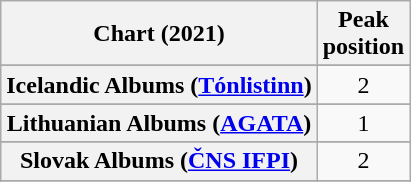<table class="wikitable sortable plainrowheaders" style="text-align:center">
<tr>
<th scope="col">Chart (2021)</th>
<th scope="col">Peak<br>position</th>
</tr>
<tr>
</tr>
<tr>
</tr>
<tr>
</tr>
<tr>
</tr>
<tr>
</tr>
<tr>
</tr>
<tr>
</tr>
<tr>
</tr>
<tr>
</tr>
<tr>
</tr>
<tr>
</tr>
<tr>
<th scope="row">Icelandic Albums (<a href='#'>Tónlistinn</a>)</th>
<td>2</td>
</tr>
<tr>
</tr>
<tr>
</tr>
<tr>
<th scope="row">Lithuanian Albums (<a href='#'>AGATA</a>)</th>
<td>1</td>
</tr>
<tr>
</tr>
<tr>
</tr>
<tr>
<th scope="row">Slovak Albums (<a href='#'>ČNS IFPI</a>)</th>
<td>2</td>
</tr>
<tr>
</tr>
<tr>
</tr>
<tr>
</tr>
<tr>
</tr>
<tr>
</tr>
</table>
